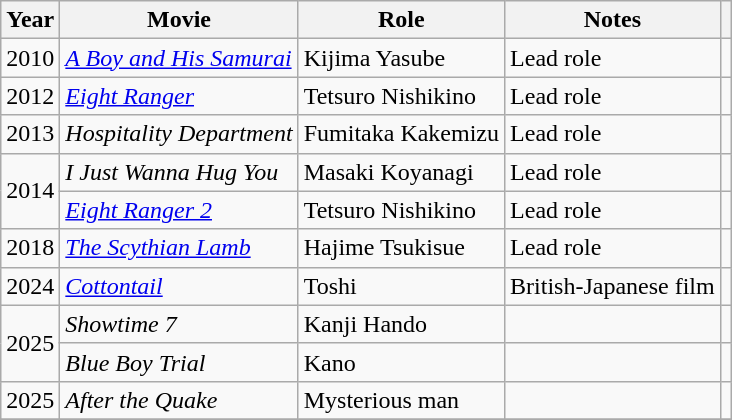<table class="wikitable">
<tr>
<th>Year</th>
<th>Movie</th>
<th>Role</th>
<th class="unsortable">Notes</th>
<th class="unsortable"></th>
</tr>
<tr>
<td>2010</td>
<td><em><a href='#'>A Boy and His Samurai</a></em></td>
<td>Kijima Yasube</td>
<td>Lead role</td>
<td></td>
</tr>
<tr>
<td>2012</td>
<td><em><a href='#'>Eight Ranger</a></em></td>
<td>Tetsuro Nishikino</td>
<td>Lead role</td>
<td></td>
</tr>
<tr>
<td>2013</td>
<td><em>Hospitality Department</em></td>
<td>Fumitaka Kakemizu</td>
<td>Lead role</td>
<td></td>
</tr>
<tr>
<td rowspan="2">2014</td>
<td><em>I Just Wanna Hug You</em></td>
<td>Masaki Koyanagi</td>
<td>Lead role</td>
<td></td>
</tr>
<tr>
<td><em><a href='#'>Eight Ranger 2</a></em></td>
<td>Tetsuro Nishikino</td>
<td>Lead role</td>
<td></td>
</tr>
<tr>
<td>2018</td>
<td><em><a href='#'>The Scythian Lamb</a></em></td>
<td>Hajime Tsukisue</td>
<td>Lead role</td>
<td></td>
</tr>
<tr>
<td>2024</td>
<td><em><a href='#'>Cottontail</a></em></td>
<td>Toshi</td>
<td>British-Japanese film</td>
<td></td>
</tr>
<tr>
<td rowspan=2>2025</td>
<td><em>Showtime 7</em></td>
<td>Kanji Hando</td>
<td></td>
<td></td>
</tr>
<tr>
<td><em>Blue Boy Trial</em></td>
<td>Kano</td>
<td></td>
<td></td>
</tr>
<tr>
<td>2025</td>
<td><em>After the Quake</em></td>
<td>Mysterious man</td>
<td></td>
<td></td>
</tr>
<tr>
</tr>
</table>
